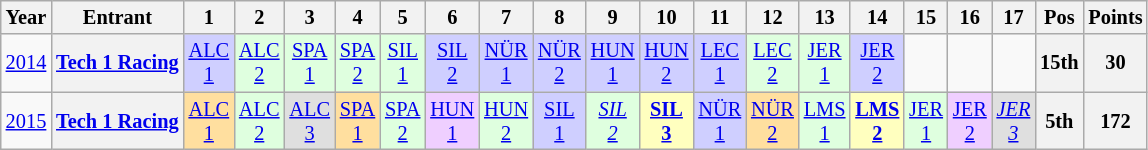<table class="wikitable" style="text-align:center; font-size:85%">
<tr>
<th>Year</th>
<th>Entrant</th>
<th>1</th>
<th>2</th>
<th>3</th>
<th>4</th>
<th>5</th>
<th>6</th>
<th>7</th>
<th>8</th>
<th>9</th>
<th>10</th>
<th>11</th>
<th>12</th>
<th>13</th>
<th>14</th>
<th>15</th>
<th>16</th>
<th>17</th>
<th>Pos</th>
<th>Points</th>
</tr>
<tr>
<td><a href='#'>2014</a></td>
<th nowrap><a href='#'>Tech 1 Racing</a></th>
<td style="background:#CFCFFF;"><a href='#'>ALC<br>1</a><br></td>
<td style="background:#DFFFDF;"><a href='#'>ALC<br>2</a><br></td>
<td style="background:#DFFFDF;"><a href='#'>SPA<br>1</a><br></td>
<td style="background:#DFFFDF;"><a href='#'>SPA<br>2</a><br></td>
<td style="background:#DFFFDF;"><a href='#'>SIL<br>1</a><br></td>
<td style="background:#CFCFFF;"><a href='#'>SIL<br>2</a><br></td>
<td style="background:#CFCFFF;"><a href='#'>NÜR<br>1</a><br></td>
<td style="background:#CFCFFF;"><a href='#'>NÜR<br>2</a><br></td>
<td style="background:#CFCFFF;"><a href='#'>HUN<br>1</a><br></td>
<td style="background:#CFCFFF;"><a href='#'>HUN<br>2</a><br></td>
<td style="background:#CFCFFF;"><a href='#'>LEC<br>1</a><br></td>
<td style="background:#DFFFDF;"><a href='#'>LEC<br>2</a><br></td>
<td style="background:#DFFFDF;"><a href='#'>JER<br>1</a><br></td>
<td style="background:#CFCFFF;"><a href='#'>JER<br>2</a><br></td>
<td></td>
<td></td>
<td></td>
<th>15th</th>
<th>30</th>
</tr>
<tr>
<td><a href='#'>2015</a></td>
<th><a href='#'>Tech 1 Racing</a></th>
<td style="background:#FFDF9F;"><a href='#'>ALC<br>1</a><br></td>
<td style="background:#DFFFDF;"><a href='#'>ALC<br>2</a><br></td>
<td style="background:#DFDFDF;"><a href='#'>ALC<br>3</a><br></td>
<td style="background:#FFDF9F;"><a href='#'>SPA<br>1</a><br></td>
<td style="background:#DFFFDF;"><a href='#'>SPA<br>2</a><br></td>
<td style="background:#EFCFFF;"><a href='#'>HUN<br>1</a><br></td>
<td style="background:#DFFFDF;"><a href='#'>HUN<br>2</a><br></td>
<td style="background:#CFCFFF;"><a href='#'>SIL<br>1</a><br></td>
<td style="background:#DFFFDF;"><em><a href='#'>SIL<br>2</a></em><br></td>
<td style="background:#FFFFBF;"><strong><a href='#'>SIL<br>3</a></strong><br></td>
<td style="background:#CFCFFF;"><a href='#'>NÜR<br>1</a><br></td>
<td style="background:#FFDF9F;"><a href='#'>NÜR<br>2</a><br></td>
<td style="background:#DFFFDF;"><a href='#'>LMS<br>1</a><br></td>
<td style="background:#FFFFBF;"><strong><a href='#'>LMS<br>2</a></strong><br></td>
<td style="background:#DFFFDF;"><a href='#'>JER<br>1</a><br></td>
<td style="background:#EFCFFF;"><a href='#'>JER<br>2</a><br></td>
<td style="background:#DFDFDF;"><em><a href='#'>JER<br>3</a></em><br></td>
<th>5th</th>
<th>172</th>
</tr>
</table>
